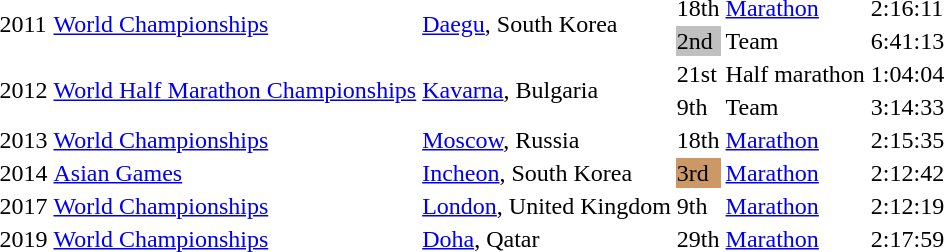<table>
<tr>
<td rowspan=2>2011</td>
<td rowspan=2><a href='#'>World Championships</a></td>
<td rowspan=2><a href='#'>Daegu</a>, South Korea</td>
<td>18th</td>
<td><a href='#'>Marathon</a></td>
<td>2:16:11</td>
</tr>
<tr>
<td bgcolor="silver">2nd</td>
<td>Team</td>
<td>6:41:13</td>
</tr>
<tr>
<td rowspan=2>2012</td>
<td rowspan=2><a href='#'>World Half Marathon Championships</a></td>
<td rowspan=2><a href='#'>Kavarna</a>, Bulgaria</td>
<td>21st</td>
<td>Half marathon</td>
<td>1:04:04</td>
</tr>
<tr>
<td>9th</td>
<td>Team</td>
<td>3:14:33</td>
</tr>
<tr>
<td>2013</td>
<td><a href='#'>World Championships</a></td>
<td><a href='#'>Moscow</a>, Russia</td>
<td>18th</td>
<td><a href='#'>Marathon</a></td>
<td>2:15:35</td>
</tr>
<tr>
<td>2014</td>
<td><a href='#'>Asian Games</a></td>
<td><a href='#'>Incheon</a>, South Korea</td>
<td bgcolor=cc9966>3rd</td>
<td><a href='#'>Marathon</a></td>
<td>2:12:42</td>
</tr>
<tr>
<td>2017</td>
<td><a href='#'>World Championships</a></td>
<td><a href='#'>London</a>, United Kingdom</td>
<td>9th</td>
<td><a href='#'>Marathon</a></td>
<td>2:12:19</td>
</tr>
<tr>
<td>2019</td>
<td><a href='#'>World Championships</a></td>
<td><a href='#'>Doha</a>, Qatar</td>
<td>29th</td>
<td><a href='#'>Marathon</a></td>
<td>2:17:59</td>
</tr>
</table>
